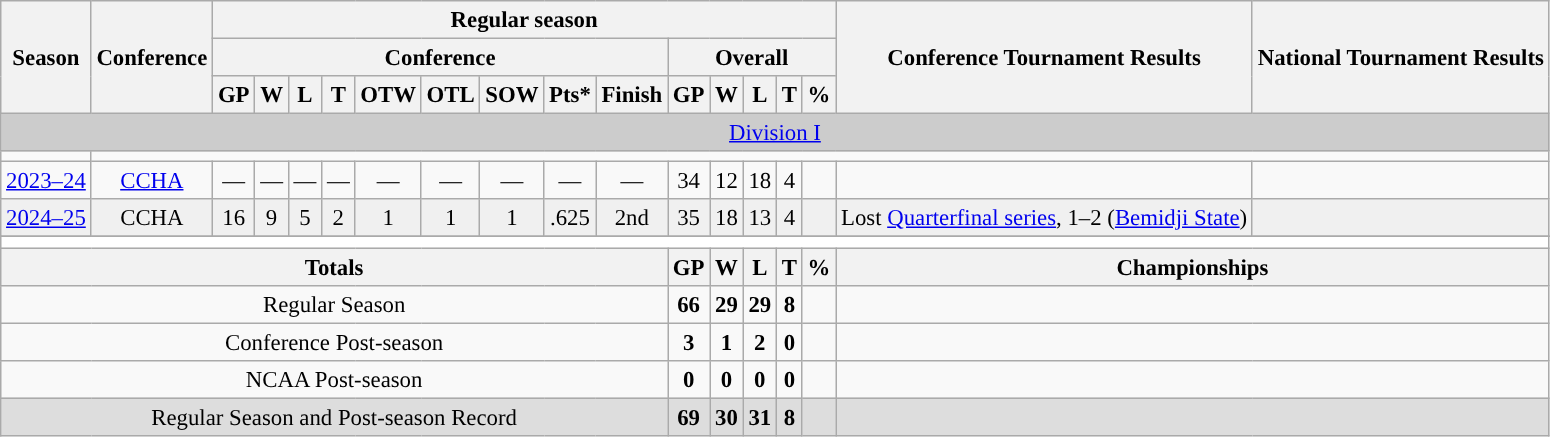<table class="wikitable" style="text-align: center; font-size: 95%">
<tr>
<th rowspan="3">Season</th>
<th rowspan="3">Conference</th>
<th colspan="14">Regular season</th>
<th rowspan="3">Conference Tournament Results</th>
<th rowspan="3">National Tournament Results</th>
</tr>
<tr>
<th colspan="9">Conference</th>
<th colspan="5">Overall</th>
</tr>
<tr>
<th>GP</th>
<th>W</th>
<th>L</th>
<th>T</th>
<th>OTW</th>
<th>OTL</th>
<th>SOW</th>
<th>Pts*</th>
<th>Finish</th>
<th>GP</th>
<th>W</th>
<th>L</th>
<th>T</th>
<th>%</th>
</tr>
<tr>
<td style="background:#cccccc;" colspan="19"><a href='#'>Division I</a></td>
</tr>
<tr>
<td><a href='#'></a> </td>
</tr>
<tr>
<td><a href='#'>2023–24</a></td>
<td><a href='#'>CCHA</a></td>
<td>—</td>
<td>—</td>
<td>—</td>
<td>—</td>
<td>—</td>
<td>—</td>
<td>—</td>
<td>—</td>
<td>—</td>
<td>34</td>
<td>12</td>
<td>18</td>
<td>4</td>
<td></td>
<td align="left"></td>
<td align="left"></td>
</tr>
<tr bgcolor=f0f0f0>
<td><a href='#'>2024–25</a></td>
<td>CCHA</td>
<td>16</td>
<td>9</td>
<td>5</td>
<td>2</td>
<td>1</td>
<td>1</td>
<td>1</td>
<td>.625</td>
<td>2nd</td>
<td>35</td>
<td>18</td>
<td>13</td>
<td>4</td>
<td></td>
<td align="left">Lost <a href='#'>Quarterfinal series</a>, 1–2 (<a href='#'>Bemidji State</a>)</td>
<td align="left"></td>
</tr>
<tr>
</tr>
<tr ->
</tr>
<tr>
<td colspan="19" style="background:#fff;"></td>
</tr>
<tr>
<th colspan="11">Totals</th>
<th>GP</th>
<th>W</th>
<th>L</th>
<th>T</th>
<th>%</th>
<th colspan="2">Championships</th>
</tr>
<tr>
<td colspan="11">Regular Season</td>
<td><strong>66</strong></td>
<td><strong>29</strong></td>
<td><strong>29</strong></td>
<td><strong>8</strong></td>
<td><strong></strong></td>
<td colspan="2" align="left"></td>
</tr>
<tr>
<td colspan="11">Conference Post-season</td>
<td><strong>3</strong></td>
<td><strong>1</strong></td>
<td><strong>2</strong></td>
<td><strong>0</strong></td>
<td><strong></strong></td>
<td colspan="2" align="left"></td>
</tr>
<tr>
<td colspan="11">NCAA Post-season</td>
<td><strong>0</strong></td>
<td><strong>0</strong></td>
<td><strong>0</strong></td>
<td><strong>0</strong></td>
<td><strong></strong></td>
<td colspan="2" align="left"></td>
</tr>
<tr bgcolor=dddddd>
<td colspan="11">Regular Season and Post-season Record</td>
<td><strong>69</strong></td>
<td><strong>30</strong></td>
<td><strong>31</strong></td>
<td><strong>8</strong></td>
<td><strong></strong></td>
<td colspan="2" align="left"></td>
</tr>
</table>
